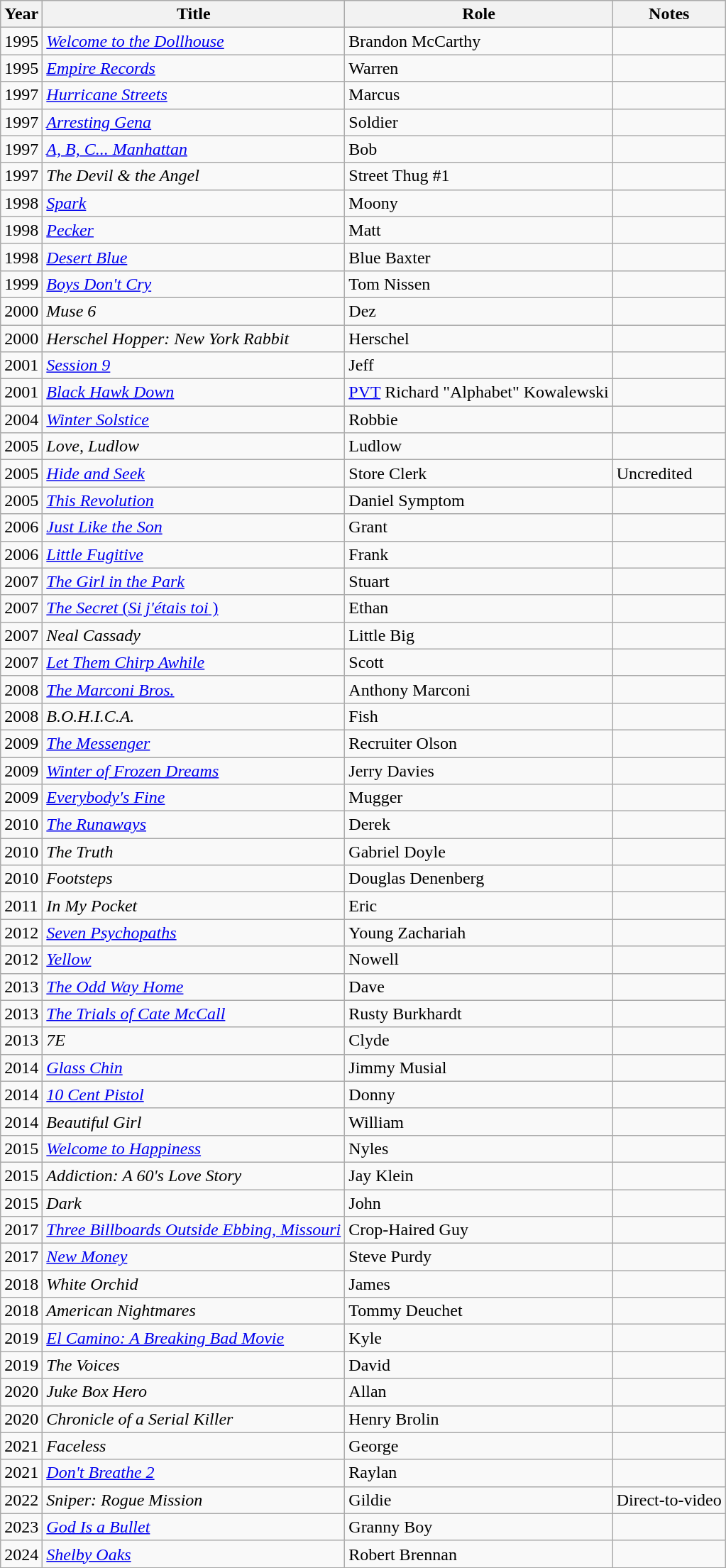<table class="wikitable sortable">
<tr>
<th>Year</th>
<th>Title</th>
<th>Role</th>
<th>Notes</th>
</tr>
<tr>
<td>1995</td>
<td><em><a href='#'>Welcome to the Dollhouse</a></em></td>
<td>Brandon McCarthy</td>
<td></td>
</tr>
<tr>
<td>1995</td>
<td><em><a href='#'>Empire Records</a></em></td>
<td>Warren</td>
<td></td>
</tr>
<tr>
<td>1997</td>
<td><em><a href='#'>Hurricane Streets</a></em></td>
<td>Marcus</td>
<td></td>
</tr>
<tr>
<td>1997</td>
<td><em><a href='#'>Arresting Gena</a></em></td>
<td>Soldier</td>
<td></td>
</tr>
<tr>
<td>1997</td>
<td><em><a href='#'>A, B, C... Manhattan</a></em></td>
<td>Bob</td>
<td></td>
</tr>
<tr>
<td>1997</td>
<td><em>The Devil & the Angel</em></td>
<td>Street Thug #1</td>
<td></td>
</tr>
<tr>
<td>1998</td>
<td><a href='#'><em>Spark</em></a></td>
<td>Moony</td>
<td></td>
</tr>
<tr>
<td>1998</td>
<td><a href='#'><em>Pecker</em></a></td>
<td>Matt</td>
<td></td>
</tr>
<tr>
<td>1998</td>
<td><em><a href='#'>Desert Blue</a></em></td>
<td>Blue Baxter</td>
<td></td>
</tr>
<tr>
<td>1999</td>
<td><a href='#'><em>Boys Don't Cry</em></a></td>
<td>Tom Nissen</td>
<td></td>
</tr>
<tr>
<td>2000</td>
<td><em>Muse 6</em></td>
<td>Dez</td>
<td></td>
</tr>
<tr>
<td>2000</td>
<td><em>Herschel Hopper: New York Rabbit</em></td>
<td>Herschel</td>
<td></td>
</tr>
<tr>
<td>2001</td>
<td><em><a href='#'>Session 9</a></em></td>
<td>Jeff</td>
<td></td>
</tr>
<tr>
<td>2001</td>
<td><a href='#'><em>Black Hawk Down</em></a></td>
<td><a href='#'>PVT</a> Richard "Alphabet" Kowalewski</td>
<td></td>
</tr>
<tr>
<td>2004</td>
<td><a href='#'><em>Winter Solstice</em></a></td>
<td>Robbie</td>
<td></td>
</tr>
<tr>
<td>2005</td>
<td><em>Love, Ludlow</em></td>
<td>Ludlow</td>
<td></td>
</tr>
<tr>
<td>2005</td>
<td><a href='#'><em>Hide and Seek</em></a></td>
<td>Store Clerk</td>
<td>Uncredited</td>
</tr>
<tr>
<td>2005</td>
<td><em><a href='#'>This Revolution</a></em></td>
<td>Daniel Symptom</td>
<td></td>
</tr>
<tr>
<td>2006</td>
<td><em><a href='#'>Just Like the Son</a></em></td>
<td>Grant</td>
<td></td>
</tr>
<tr>
<td>2006</td>
<td><a href='#'><em>Little Fugitive</em></a></td>
<td>Frank</td>
<td></td>
</tr>
<tr>
<td>2007</td>
<td><em><a href='#'>The Girl in the Park</a></em></td>
<td>Stuart</td>
<td></td>
</tr>
<tr>
<td>2007</td>
<td><a href='#'><em>The Secret</em> (<em>Si j'étais toi</em> )</a></td>
<td>Ethan</td>
<td></td>
</tr>
<tr>
<td>2007</td>
<td><em>Neal Cassady</em></td>
<td>Little Big</td>
<td></td>
</tr>
<tr>
<td>2007</td>
<td><em><a href='#'>Let Them Chirp Awhile</a></em></td>
<td>Scott</td>
<td></td>
</tr>
<tr>
<td>2008</td>
<td><em><a href='#'>The Marconi Bros.</a></em></td>
<td>Anthony Marconi</td>
<td></td>
</tr>
<tr>
<td>2008</td>
<td><em>B.O.H.I.C.A.</em></td>
<td>Fish</td>
<td></td>
</tr>
<tr>
<td>2009</td>
<td><a href='#'><em>The Messenger</em></a></td>
<td>Recruiter Olson</td>
<td></td>
</tr>
<tr>
<td>2009</td>
<td><em><a href='#'>Winter of Frozen Dreams</a></em></td>
<td>Jerry Davies</td>
<td></td>
</tr>
<tr>
<td>2009</td>
<td><a href='#'><em>Everybody's Fine</em></a></td>
<td>Mugger</td>
<td></td>
</tr>
<tr>
<td>2010</td>
<td><a href='#'><em>The Runaways</em></a></td>
<td>Derek</td>
<td></td>
</tr>
<tr>
<td>2010</td>
<td><em>The Truth</em></td>
<td>Gabriel Doyle</td>
<td></td>
</tr>
<tr>
<td>2010</td>
<td><em>Footsteps</em></td>
<td>Douglas Denenberg</td>
<td></td>
</tr>
<tr>
<td>2011</td>
<td><em>In My Pocket</em></td>
<td>Eric</td>
<td></td>
</tr>
<tr>
<td>2012</td>
<td><em><a href='#'>Seven Psychopaths</a></em></td>
<td>Young Zachariah</td>
<td></td>
</tr>
<tr>
<td>2012</td>
<td><a href='#'><em>Yellow</em></a></td>
<td>Nowell</td>
<td></td>
</tr>
<tr>
<td>2013</td>
<td><em><a href='#'>The Odd Way Home</a></em></td>
<td>Dave</td>
<td></td>
</tr>
<tr>
<td>2013</td>
<td><em><a href='#'>The Trials of Cate McCall</a></em></td>
<td>Rusty Burkhardt</td>
<td></td>
</tr>
<tr>
<td>2013</td>
<td><em>7E</em></td>
<td>Clyde</td>
<td></td>
</tr>
<tr>
<td>2014</td>
<td><em><a href='#'>Glass Chin</a></em></td>
<td>Jimmy Musial</td>
<td></td>
</tr>
<tr>
<td>2014</td>
<td><em><a href='#'>10 Cent Pistol</a></em></td>
<td>Donny</td>
<td></td>
</tr>
<tr>
<td>2014</td>
<td><em>Beautiful Girl</em></td>
<td>William</td>
<td></td>
</tr>
<tr>
<td>2015</td>
<td><em><a href='#'>Welcome to Happiness</a></em></td>
<td>Nyles</td>
<td></td>
</tr>
<tr>
<td>2015</td>
<td><em>Addiction: A 60's Love Story</em></td>
<td>Jay Klein</td>
<td></td>
</tr>
<tr>
<td>2015</td>
<td><em>Dark</em></td>
<td>John</td>
<td></td>
</tr>
<tr>
<td>2017</td>
<td><em><a href='#'>Three Billboards Outside Ebbing, Missouri</a></em></td>
<td>Crop-Haired Guy</td>
<td></td>
</tr>
<tr>
<td>2017</td>
<td><a href='#'><em>New Money</em></a></td>
<td>Steve Purdy</td>
<td></td>
</tr>
<tr>
<td>2018</td>
<td><em>White Orchid</em></td>
<td>James</td>
<td></td>
</tr>
<tr>
<td>2018</td>
<td><em>American Nightmares</em></td>
<td>Tommy Deuchet</td>
<td></td>
</tr>
<tr>
<td>2019</td>
<td><em><a href='#'>El Camino: A Breaking Bad Movie</a></em></td>
<td>Kyle</td>
<td></td>
</tr>
<tr>
<td>2019</td>
<td><em>The Voices</em></td>
<td>David</td>
<td></td>
</tr>
<tr>
<td>2020</td>
<td><em>Juke Box Hero</em></td>
<td>Allan</td>
<td></td>
</tr>
<tr>
<td>2020</td>
<td><em>Chronicle of a Serial Killer</em></td>
<td>Henry Brolin</td>
<td></td>
</tr>
<tr>
<td>2021</td>
<td><em>Faceless</em></td>
<td>George</td>
<td></td>
</tr>
<tr>
<td>2021</td>
<td><em><a href='#'>Don't Breathe 2</a></em></td>
<td>Raylan</td>
<td></td>
</tr>
<tr>
<td>2022</td>
<td><em>Sniper: Rogue Mission</em></td>
<td>Gildie</td>
<td>Direct-to-video</td>
</tr>
<tr>
<td>2023</td>
<td><em><a href='#'>God Is a Bullet</a></em></td>
<td>Granny Boy</td>
<td></td>
</tr>
<tr>
<td>2024</td>
<td><em><a href='#'>Shelby Oaks</a></em></td>
<td>Robert Brennan</td>
<td></td>
</tr>
</table>
